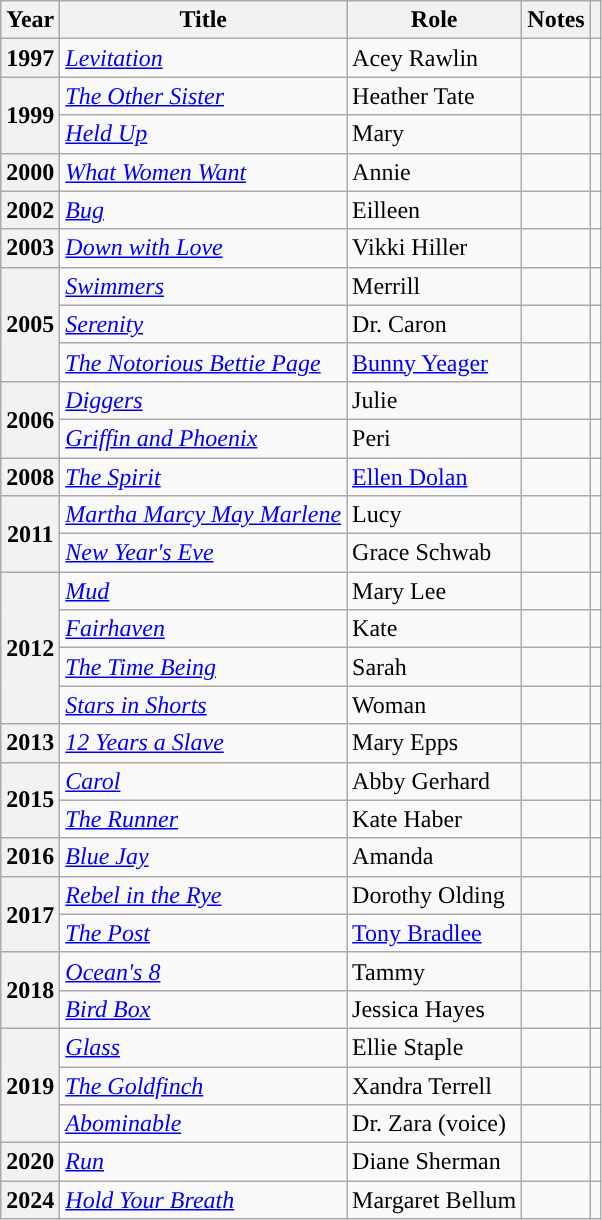<table class="wikitable plainrowheaders sortable" style="margin-right: 0;">
<tr>
<th scope="col">Year</th>
<th scope="col">Title</th>
<th scope="col">Role</th>
<th scope="col" class="unsortable">Notes</th>
<th scope="col" class="unsortable"></th>
</tr>
<tr>
<th scope="row">1997</th>
<td><em><a href='#'>Levitation</a></em></td>
<td>Acey Rawlin</td>
<td></td>
<td></td>
</tr>
<tr>
<th rowspan="2" scope="row">1999</th>
<td data-sort-value="Other Sister, The"><em><a href='#'>The Other Sister</a></em></td>
<td>Heather Tate</td>
<td></td>
<td></td>
</tr>
<tr>
<td><em><a href='#'>Held Up</a></em></td>
<td>Mary</td>
<td></td>
<td></td>
</tr>
<tr>
<th scope="row">2000</th>
<td><em><a href='#'>What Women Want</a></em></td>
<td>Annie</td>
<td></td>
<td></td>
</tr>
<tr>
<th scope="row">2002</th>
<td><em><a href='#'>Bug</a></em></td>
<td>Eilleen</td>
<td></td>
<td></td>
</tr>
<tr>
<th scope="row">2003</th>
<td><em><a href='#'>Down with Love</a></em></td>
<td>Vikki Hiller</td>
<td></td>
<td></td>
</tr>
<tr>
<th rowspan="3" scope="row">2005</th>
<td><em><a href='#'>Swimmers</a></em></td>
<td>Merrill</td>
<td></td>
<td></td>
</tr>
<tr>
<td><em><a href='#'>Serenity</a></em></td>
<td>Dr. Caron</td>
<td></td>
<td></td>
</tr>
<tr>
<td data-sort-value="Notorious Bettie Page, The"><em><a href='#'>The Notorious Bettie Page</a></em></td>
<td><a href='#'>Bunny Yeager</a></td>
<td></td>
<td></td>
</tr>
<tr>
<th rowspan="2" scope="row">2006</th>
<td><em><a href='#'>Diggers</a></em></td>
<td>Julie</td>
<td></td>
<td></td>
</tr>
<tr>
<td><em><a href='#'>Griffin and Phoenix</a></em></td>
<td>Peri</td>
<td></td>
<td></td>
</tr>
<tr>
<th scope="row">2008</th>
<td data-sort-value="Spirit, The"><em><a href='#'>The Spirit</a></em></td>
<td><a href='#'>Ellen Dolan</a></td>
<td></td>
<td></td>
</tr>
<tr>
<th rowspan="2" scope="row">2011</th>
<td><em><a href='#'>Martha Marcy May Marlene</a></em></td>
<td>Lucy</td>
<td></td>
<td></td>
</tr>
<tr>
<td><em><a href='#'>New Year's Eve</a></em></td>
<td>Grace Schwab</td>
<td></td>
<td></td>
</tr>
<tr>
<th rowspan="4" scope="row">2012</th>
<td><em><a href='#'>Mud</a></em></td>
<td>Mary Lee</td>
<td></td>
<td></td>
</tr>
<tr>
<td><em><a href='#'>Fairhaven</a></em></td>
<td>Kate</td>
<td></td>
<td></td>
</tr>
<tr>
<td data-sort-value="Time Being, The"><em><a href='#'>The Time Being</a></em></td>
<td>Sarah</td>
<td></td>
<td></td>
</tr>
<tr>
<td><em><a href='#'>Stars in Shorts</a></em></td>
<td>Woman</td>
<td></td>
<td></td>
</tr>
<tr>
<th scope="row">2013</th>
<td><em><a href='#'>12 Years a Slave</a></em></td>
<td>Mary Epps</td>
<td></td>
<td></td>
</tr>
<tr>
<th rowspan="2" scope="row">2015</th>
<td><em><a href='#'>Carol</a></em></td>
<td>Abby Gerhard</td>
<td></td>
<td></td>
</tr>
<tr>
<td data-sort-value="Runner, The"><em><a href='#'>The Runner</a></em></td>
<td>Kate Haber</td>
<td></td>
<td></td>
</tr>
<tr>
<th scope="row">2016</th>
<td><em><a href='#'>Blue Jay</a></em></td>
<td>Amanda</td>
<td></td>
<td></td>
</tr>
<tr>
<th rowspan="2" scope="row">2017</th>
<td><em><a href='#'>Rebel in the Rye</a></em></td>
<td>Dorothy Olding</td>
<td></td>
<td></td>
</tr>
<tr>
<td data-sort-value="Post, The"><em><a href='#'>The Post</a></em></td>
<td><a href='#'>Tony Bradlee</a></td>
<td></td>
<td></td>
</tr>
<tr>
<th rowspan="2" scope="row">2018</th>
<td><em><a href='#'>Ocean's 8</a></em></td>
<td>Tammy</td>
<td></td>
<td></td>
</tr>
<tr>
<td><em><a href='#'>Bird Box</a></em></td>
<td>Jessica Hayes</td>
<td></td>
<td></td>
</tr>
<tr>
<th rowspan="3" scope="row">2019</th>
<td><em><a href='#'>Glass</a></em></td>
<td>Ellie Staple</td>
<td></td>
<td></td>
</tr>
<tr>
<td data-sort-value="Goldfinch, The"><em><a href='#'>The Goldfinch</a></em></td>
<td>Xandra Terrell</td>
<td></td>
<td></td>
</tr>
<tr>
<td><em><a href='#'>Abominable</a></em></td>
<td>Dr. Zara (voice)</td>
<td></td>
<td></td>
</tr>
<tr>
<th scope="row">2020</th>
<td><em><a href='#'>Run</a></em></td>
<td>Diane Sherman</td>
<td></td>
<td></td>
</tr>
<tr>
<th scope="row">2024</th>
<td><em><a href='#'>Hold Your Breath</a></em></td>
<td>Margaret Bellum</td>
<td></td>
<td></td>
</tr>
</table>
